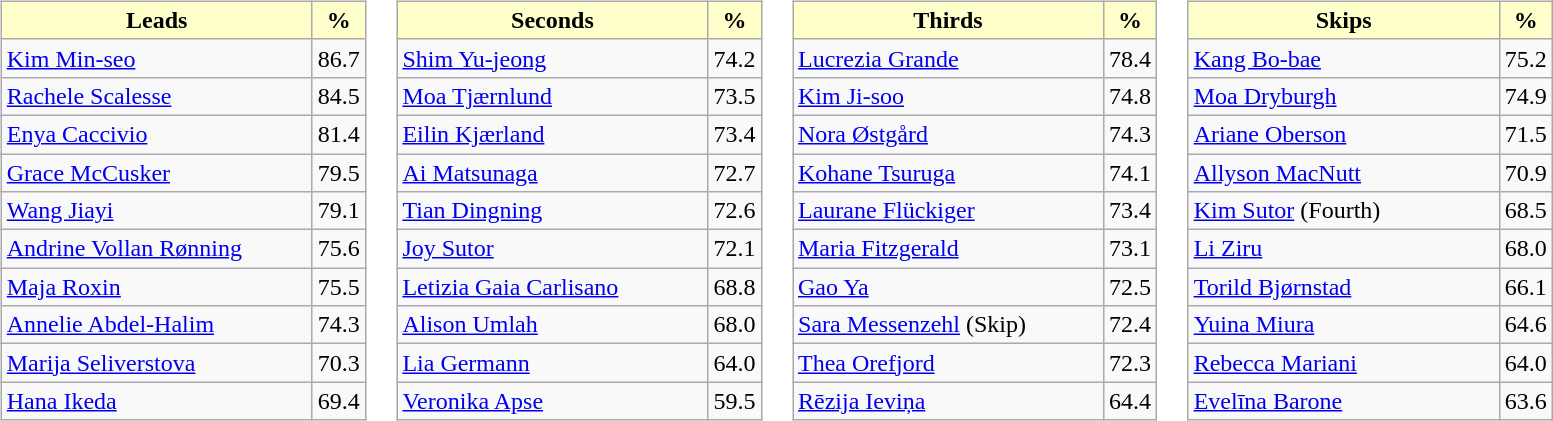<table>
<tr>
<td valign=top><br><table class="wikitable">
<tr>
<th style="background:#ffc; width:200px;">Leads</th>
<th style="background:#ffc;">%</th>
</tr>
<tr>
<td> <a href='#'>Kim Min-seo</a></td>
<td>86.7</td>
</tr>
<tr>
<td> <a href='#'>Rachele Scalesse</a></td>
<td>84.5</td>
</tr>
<tr>
<td> <a href='#'>Enya Caccivio</a></td>
<td>81.4</td>
</tr>
<tr>
<td> <a href='#'>Grace McCusker</a></td>
<td>79.5</td>
</tr>
<tr>
<td> <a href='#'>Wang Jiayi</a></td>
<td>79.1</td>
</tr>
<tr>
<td> <a href='#'>Andrine Vollan Rønning</a></td>
<td>75.6</td>
</tr>
<tr>
<td> <a href='#'>Maja Roxin</a></td>
<td>75.5</td>
</tr>
<tr>
<td> <a href='#'>Annelie Abdel-Halim</a></td>
<td>74.3</td>
</tr>
<tr>
<td> <a href='#'>Marija Seliverstova</a></td>
<td>70.3</td>
</tr>
<tr>
<td> <a href='#'>Hana Ikeda</a></td>
<td>69.4</td>
</tr>
</table>
</td>
<td valign=top><br><table class="wikitable">
<tr>
<th style="background:#ffc; width:200px;">Seconds</th>
<th style="background:#ffc;">%</th>
</tr>
<tr>
<td> <a href='#'>Shim Yu-jeong</a></td>
<td>74.2</td>
</tr>
<tr>
<td> <a href='#'>Moa Tjærnlund</a></td>
<td>73.5</td>
</tr>
<tr>
<td> <a href='#'>Eilin Kjærland</a></td>
<td>73.4</td>
</tr>
<tr>
<td> <a href='#'>Ai Matsunaga</a></td>
<td>72.7</td>
</tr>
<tr>
<td> <a href='#'>Tian Dingning</a></td>
<td>72.6</td>
</tr>
<tr>
<td> <a href='#'>Joy Sutor</a></td>
<td>72.1</td>
</tr>
<tr>
<td> <a href='#'>Letizia Gaia Carlisano</a></td>
<td>68.8</td>
</tr>
<tr>
<td> <a href='#'>Alison Umlah</a></td>
<td>68.0</td>
</tr>
<tr>
<td> <a href='#'>Lia Germann</a></td>
<td>64.0</td>
</tr>
<tr>
<td> <a href='#'>Veronika Apse</a></td>
<td>59.5</td>
</tr>
</table>
</td>
<td valign=top><br><table class="wikitable">
<tr>
<th style="background:#ffc; width:200px;">Thirds</th>
<th style="background:#ffc;">%</th>
</tr>
<tr>
<td> <a href='#'>Lucrezia Grande</a></td>
<td>78.4</td>
</tr>
<tr>
<td> <a href='#'>Kim Ji-soo</a></td>
<td>74.8</td>
</tr>
<tr>
<td> <a href='#'>Nora Østgård</a></td>
<td>74.3</td>
</tr>
<tr>
<td> <a href='#'>Kohane Tsuruga</a></td>
<td>74.1</td>
</tr>
<tr>
<td> <a href='#'>Laurane Flückiger</a></td>
<td>73.4</td>
</tr>
<tr>
<td> <a href='#'>Maria Fitzgerald</a></td>
<td>73.1</td>
</tr>
<tr>
<td> <a href='#'>Gao Ya</a></td>
<td>72.5</td>
</tr>
<tr>
<td> <a href='#'>Sara Messenzehl</a> (Skip)</td>
<td>72.4</td>
</tr>
<tr>
<td> <a href='#'>Thea Orefjord</a></td>
<td>72.3</td>
</tr>
<tr>
<td> <a href='#'>Rēzija Ieviņa</a></td>
<td>64.4</td>
</tr>
</table>
</td>
<td valign=top><br><table class="wikitable">
<tr>
<th style="background:#ffc; width:200px;">Skips</th>
<th style="background:#ffc;">%</th>
</tr>
<tr>
<td> <a href='#'>Kang Bo-bae</a></td>
<td>75.2</td>
</tr>
<tr>
<td> <a href='#'>Moa Dryburgh</a></td>
<td>74.9</td>
</tr>
<tr>
<td> <a href='#'>Ariane Oberson</a></td>
<td>71.5</td>
</tr>
<tr>
<td> <a href='#'>Allyson MacNutt</a></td>
<td>70.9</td>
</tr>
<tr>
<td> <a href='#'>Kim Sutor</a> (Fourth)</td>
<td>68.5</td>
</tr>
<tr>
<td> <a href='#'>Li Ziru</a></td>
<td>68.0</td>
</tr>
<tr>
<td> <a href='#'>Torild Bjørnstad</a></td>
<td>66.1</td>
</tr>
<tr>
<td> <a href='#'>Yuina Miura</a></td>
<td>64.6</td>
</tr>
<tr>
<td> <a href='#'>Rebecca Mariani</a></td>
<td>64.0</td>
</tr>
<tr>
<td> <a href='#'>Evelīna Barone</a></td>
<td>63.6</td>
</tr>
</table>
</td>
</tr>
</table>
